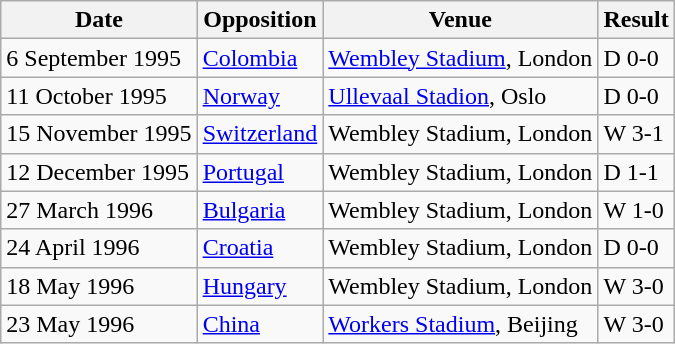<table class="wikitable">
<tr>
<th>Date</th>
<th>Opposition</th>
<th>Venue</th>
<th>Result</th>
</tr>
<tr>
<td>6 September 1995</td>
<td><a href='#'>Colombia</a></td>
<td><a href='#'>Wembley Stadium</a>, London</td>
<td>D 0-0</td>
</tr>
<tr>
<td>11 October 1995</td>
<td><a href='#'>Norway</a></td>
<td><a href='#'>Ullevaal Stadion</a>, Oslo</td>
<td>D 0-0</td>
</tr>
<tr>
<td>15 November 1995</td>
<td><a href='#'>Switzerland</a></td>
<td>Wembley Stadium, London</td>
<td>W 3-1</td>
</tr>
<tr>
<td>12 December 1995</td>
<td><a href='#'>Portugal</a></td>
<td>Wembley Stadium, London</td>
<td>D 1-1</td>
</tr>
<tr>
<td>27 March 1996</td>
<td><a href='#'>Bulgaria</a></td>
<td>Wembley Stadium, London</td>
<td>W 1-0</td>
</tr>
<tr>
<td>24 April 1996</td>
<td><a href='#'>Croatia</a></td>
<td>Wembley Stadium, London</td>
<td>D 0-0</td>
</tr>
<tr>
<td>18 May 1996</td>
<td><a href='#'>Hungary</a></td>
<td>Wembley Stadium, London</td>
<td>W 3-0</td>
</tr>
<tr>
<td>23 May 1996</td>
<td><a href='#'>China</a></td>
<td><a href='#'>Workers Stadium</a>, Beijing</td>
<td>W 3-0</td>
</tr>
</table>
